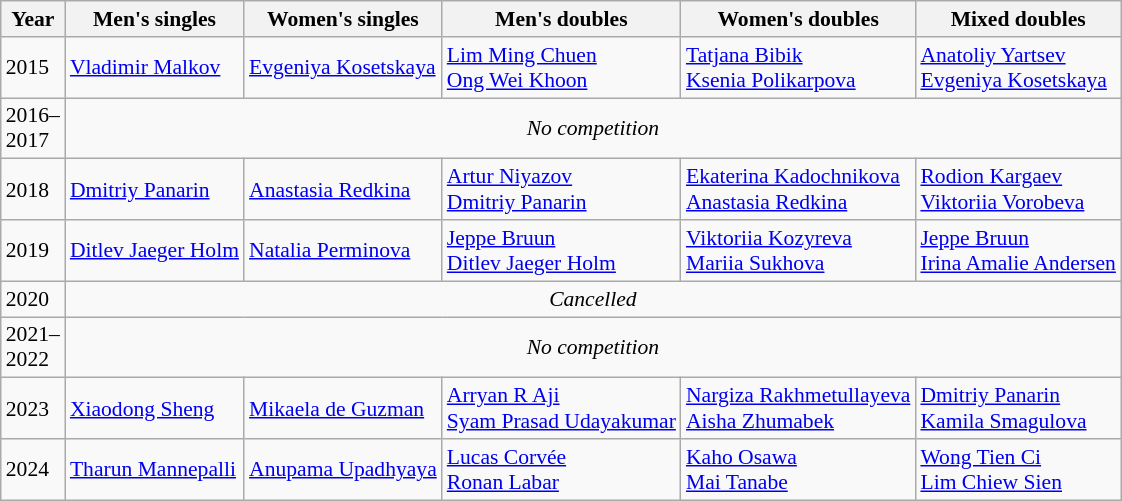<table class=wikitable style="font-size:90%">
<tr>
<th>Year</th>
<th>Men's singles</th>
<th>Women's singles</th>
<th>Men's doubles</th>
<th>Women's doubles</th>
<th>Mixed doubles</th>
</tr>
<tr>
<td>2015</td>
<td> <a href='#'>Vladimir Malkov</a></td>
<td> <a href='#'>Evgeniya Kosetskaya</a></td>
<td> <a href='#'>Lim Ming Chuen</a><br> <a href='#'>Ong Wei Khoon</a></td>
<td> <a href='#'>Tatjana Bibik</a><br> <a href='#'>Ksenia Polikarpova</a></td>
<td> <a href='#'>Anatoliy Yartsev</a><br> <a href='#'>Evgeniya Kosetskaya</a></td>
</tr>
<tr>
<td>2016–<br>2017</td>
<td colspan="5" style="text-align:center;"><em>No competition</em></td>
</tr>
<tr>
<td>2018</td>
<td> <a href='#'>Dmitriy Panarin</a></td>
<td> <a href='#'>Anastasia Redkina</a></td>
<td> <a href='#'>Artur Niyazov</a><br> <a href='#'>Dmitriy Panarin</a></td>
<td> <a href='#'>Ekaterina Kadochnikova</a><br> <a href='#'>Anastasia Redkina</a></td>
<td> <a href='#'>Rodion Kargaev</a><br> <a href='#'>Viktoriia Vorobeva</a></td>
</tr>
<tr>
<td>2019</td>
<td> <a href='#'>Ditlev Jaeger Holm</a></td>
<td> <a href='#'>Natalia Perminova</a></td>
<td> <a href='#'>Jeppe Bruun</a><br> <a href='#'>Ditlev Jaeger Holm</a></td>
<td> <a href='#'>Viktoriia Kozyreva</a><br> <a href='#'>Mariia Sukhova</a></td>
<td> <a href='#'>Jeppe Bruun</a><br> <a href='#'>Irina Amalie Andersen</a></td>
</tr>
<tr>
<td>2020</td>
<td colspan="5" align="center"><em>Cancelled</em></td>
</tr>
<tr>
<td>2021–<br>2022</td>
<td colspan="5" style="text-align:center;"><em>No competition</em></td>
</tr>
<tr>
<td>2023</td>
<td> <a href='#'>Xiaodong Sheng</a></td>
<td> <a href='#'>Mikaela de Guzman</a></td>
<td> <a href='#'>Arryan R Aji</a><br> <a href='#'>Syam Prasad Udayakumar</a></td>
<td> <a href='#'>Nargiza Rakhmetullayeva</a><br> <a href='#'>Aisha Zhumabek</a></td>
<td> <a href='#'>Dmitriy Panarin</a><br> <a href='#'>Kamila Smagulova</a></td>
</tr>
<tr>
<td>2024</td>
<td> <a href='#'>Tharun Mannepalli</a></td>
<td> <a href='#'>Anupama Upadhyaya</a></td>
<td> <a href='#'>Lucas Corvée</a><br> <a href='#'>Ronan Labar</a></td>
<td> <a href='#'>Kaho Osawa</a><br> <a href='#'>Mai Tanabe</a></td>
<td> <a href='#'>Wong Tien Ci</a><br> <a href='#'>Lim Chiew Sien</a></td>
</tr>
</table>
